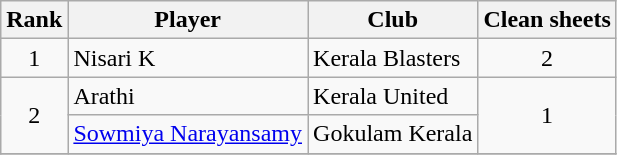<table class="wikitable" style="text-align:"center">
<tr>
<th>Rank</th>
<th>Player</th>
<th>Club</th>
<th>Clean sheets</th>
</tr>
<tr>
<td rowspan="1" align="center">1</td>
<td align="Left"> Nisari K</td>
<td align="Left">Kerala Blasters</td>
<td rowspan="1" align="center">2</td>
</tr>
<tr>
<td rowspan="2" align="center">2</td>
<td align="Left"> Arathi</td>
<td align="Left">Kerala United</td>
<td rowspan="2" align="center">1</td>
</tr>
<tr>
<td align="Left"> <a href='#'>Sowmiya Narayansamy</a></td>
<td align="Left">Gokulam Kerala</td>
</tr>
<tr>
</tr>
</table>
